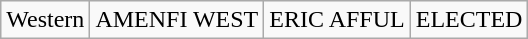<table class="wikitable">
<tr>
<td>Western</td>
<td>AMENFI WEST</td>
<td>ERIC AFFUL</td>
<td>ELECTED</td>
</tr>
</table>
